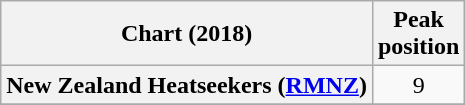<table class="wikitable plainrowheaders sortable" style="text-align:center">
<tr>
<th scope="col">Chart (2018)</th>
<th scope="col">Peak<br> position</th>
</tr>
<tr>
<th scope="row">New Zealand Heatseekers (<a href='#'>RMNZ</a>)</th>
<td>9</td>
</tr>
<tr>
</tr>
<tr>
</tr>
</table>
